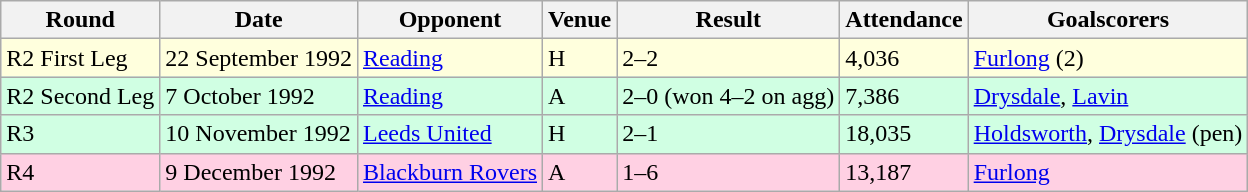<table class="wikitable">
<tr>
<th>Round</th>
<th>Date</th>
<th>Opponent</th>
<th>Venue</th>
<th>Result</th>
<th>Attendance</th>
<th>Goalscorers</th>
</tr>
<tr style="background-color: #ffffdd;">
<td>R2 First Leg</td>
<td>22 September 1992</td>
<td><a href='#'>Reading</a></td>
<td>H</td>
<td>2–2</td>
<td>4,036</td>
<td><a href='#'>Furlong</a> (2)</td>
</tr>
<tr style="background-color: #d0ffe3;">
<td>R2 Second Leg</td>
<td>7 October 1992</td>
<td><a href='#'>Reading</a></td>
<td>A</td>
<td>2–0 (won 4–2 on agg)</td>
<td>7,386</td>
<td><a href='#'>Drysdale</a>, <a href='#'>Lavin</a></td>
</tr>
<tr style="background-color: #d0ffe3;">
<td>R3</td>
<td>10 November 1992</td>
<td><a href='#'>Leeds United</a></td>
<td>H</td>
<td>2–1</td>
<td>18,035</td>
<td><a href='#'>Holdsworth</a>, <a href='#'>Drysdale</a> (pen)</td>
</tr>
<tr style="background-color: #ffd0e3;">
<td>R4</td>
<td>9 December 1992</td>
<td><a href='#'>Blackburn Rovers</a></td>
<td>A</td>
<td>1–6</td>
<td>13,187</td>
<td><a href='#'>Furlong</a></td>
</tr>
</table>
